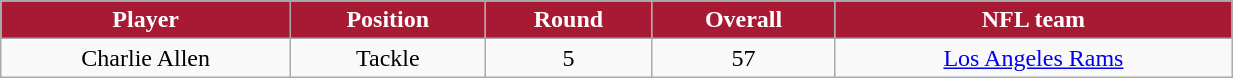<table class="wikitable" width="65%">
<tr align="center" style="background:#A81933;color:#FFFFFF;">
<td><strong>Player</strong></td>
<td><strong>Position</strong></td>
<td><strong>Round</strong></td>
<td><strong>Overall</strong></td>
<td><strong>NFL team</strong></td>
</tr>
<tr align="center" bgcolor="">
<td>Charlie Allen</td>
<td>Tackle</td>
<td>5</td>
<td>57</td>
<td><a href='#'>Los Angeles Rams</a></td>
</tr>
</table>
